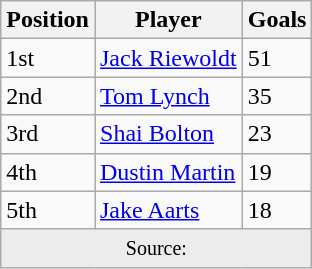<table class="wikitable">
<tr>
<th>Position</th>
<th>Player</th>
<th>Goals</th>
</tr>
<tr>
<td>1st</td>
<td><a href='#'>Jack Riewoldt</a></td>
<td>51</td>
</tr>
<tr>
<td>2nd</td>
<td><a href='#'>Tom Lynch</a></td>
<td>35</td>
</tr>
<tr>
<td>3rd</td>
<td><a href='#'>Shai Bolton</a></td>
<td>23</td>
</tr>
<tr>
<td>4th</td>
<td><a href='#'>Dustin Martin</a></td>
<td>19</td>
</tr>
<tr>
<td>5th</td>
<td><a href='#'>Jake Aarts</a></td>
<td>18</td>
</tr>
<tr>
<td colspan="3" style="text-align: center; background: #ececec;"><small>Source:</small></td>
</tr>
</table>
